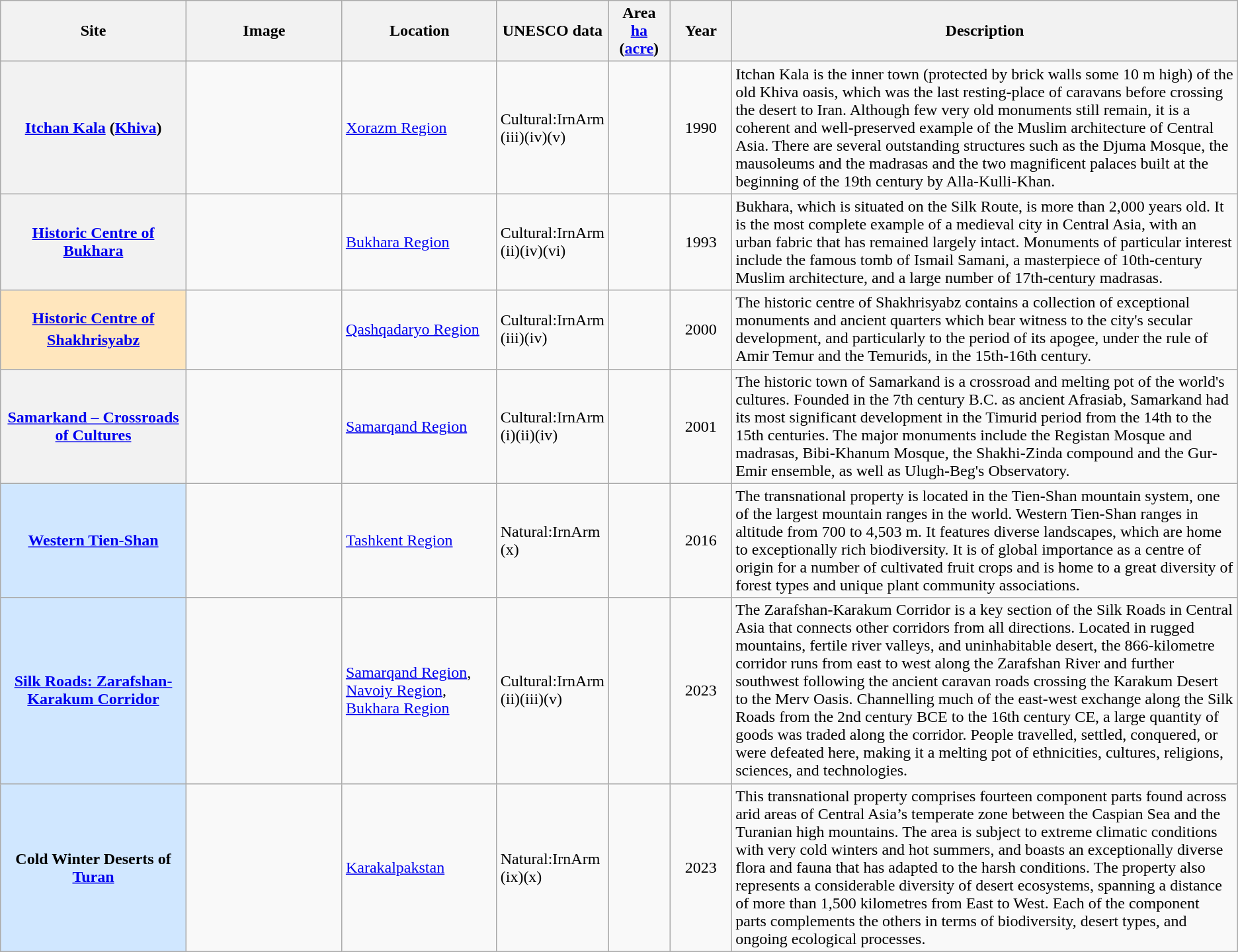<table class="wikitable sortable">
<tr>
<th scope="col" style="width:15%;">Site</th>
<th scope="col" class="unsortable" style="width:150px;">Image</th>
<th scope="col" style="width:12.5%;">Location</th>
<th scope="row" style="width:5%;">UNESCO data</th>
<th scope="col" style="width:5%;">Area<br><a href='#'>ha</a> (<a href='#'>acre</a>)</th>
<th scope="col" style="width:5%;">Year</th>
<th scope="col" class="unsortable">Description</th>
</tr>
<tr>
<th scope="row"><a href='#'>Itchan Kala</a> (<a href='#'>Khiva</a>)</th>
<td></td>
<td><a href='#'>Xorazm Region</a><small></small></td>
<td> Cultural:<span>IrnArm</span><br>(iii)(iv)(v)</td>
<td></td>
<td align="center">1990</td>
<td>Itchan Kala is the inner town (protected by brick walls some 10 m high) of the old Khiva oasis, which was the last resting-place of caravans before crossing the desert to Iran. Although few very old monuments still remain, it is a coherent and well-preserved example of the Muslim architecture of Central Asia. There are several outstanding structures such as the Djuma Mosque, the mausoleums and the madrasas and the two magnificent palaces built at the beginning of the 19th century by Alla-Kulli-Khan.</td>
</tr>
<tr>
<th scope="row"><a href='#'>Historic Centre of Bukhara</a></th>
<td></td>
<td><a href='#'>Bukhara Region</a><small></small></td>
<td> Cultural:<span>IrnArm</span><br>(ii)(iv)(vi)</td>
<td></td>
<td align="center">1993</td>
<td>Bukhara, which is situated on the Silk Route, is more than 2,000 years old. It is the most complete example of a medieval city in Central Asia, with an urban fabric that has remained largely intact. Monuments of particular interest include the famous tomb of Ismail Samani, a masterpiece of 10th-century Muslim architecture, and a large number of 17th-century madrasas.</td>
</tr>
<tr>
<th scope="row" style="background:#ffe6bd;"><a href='#'>Historic Centre of Shakhrisyabz</a><sup></sup></th>
<td></td>
<td><a href='#'>Qashqadaryo Region</a><small></small></td>
<td> Cultural:<span>IrnArm</span><br>(iii)(iv)</td>
<td></td>
<td align="center">2000</td>
<td>The historic centre of Shakhrisyabz contains a collection of exceptional monuments and ancient quarters which bear witness to the city's secular development, and particularly to the period of its apogee, under the rule of Amir Temur and the Temurids, in the 15th-16th century.</td>
</tr>
<tr>
<th scope="row"><a href='#'>Samarkand – Crossroads of Cultures</a></th>
<td></td>
<td><a href='#'>Samarqand Region</a><small></small></td>
<td> Cultural:<span>IrnArm</span><br>(i)(ii)(iv)</td>
<td></td>
<td align="center">2001</td>
<td>The historic town of Samarkand is a crossroad and melting pot of the world's cultures. Founded in the 7th century B.C. as ancient Afrasiab, Samarkand had its most significant development in the Timurid period from the 14th to the 15th centuries. The major monuments include the Registan Mosque and madrasas, Bibi-Khanum Mosque, the Shakhi-Zinda compound and the Gur-Emir ensemble, as well as Ulugh-Beg's Observatory.</td>
</tr>
<tr>
<th scope="row" style="background:#D0E7FF;"><a href='#'>Western Tien-Shan</a></th>
<td></td>
<td><a href='#'>Tashkent Region</a><small></small></td>
<td> Natural:<span>IrnArm</span><br>(x)</td>
<td></td>
<td align="center">2016</td>
<td>The transnational property is located in the Tien-Shan mountain system, one of the largest mountain ranges in the world. Western Tien-Shan ranges in altitude from 700 to 4,503 m. It features diverse landscapes, which are home to exceptionally rich biodiversity. It is of global importance as a centre of origin for a number of cultivated fruit crops and is home to a great diversity of forest types and unique plant community associations.</td>
</tr>
<tr>
<th scope="row" style="background:#D0E7FF;"><a href='#'>Silk Roads: Zarafshan-Karakum Corridor</a></th>
<td></td>
<td><a href='#'>Samarqand Region</a>, <a href='#'>Navoiy Region</a>, <a href='#'>Bukhara Region</a><small></small></td>
<td> Cultural:<span>IrnArm</span><br>(ii)(iii)(v)</td>
<td></td>
<td align="center">2023</td>
<td>The Zarafshan-Karakum Corridor is a key section of the Silk Roads in Central Asia that connects other corridors from all directions. Located in rugged mountains, fertile river valleys, and uninhabitable desert, the 866-kilometre corridor runs from east to west along the Zarafshan River and further southwest following the ancient caravan roads crossing the Karakum Desert to the Merv Oasis. Channelling much of the east-west exchange along the Silk Roads from the 2nd century BCE to the 16th century CE, a large quantity of goods was traded along the corridor. People travelled, settled, conquered, or were defeated here, making it a melting pot of ethnicities, cultures, religions, sciences, and technologies.</td>
</tr>
<tr>
<th scope="row" style="background:#D0E7FF;">Cold Winter Deserts of <a href='#'>Turan</a></th>
<td></td>
<td><a href='#'>Karakalpakstan</a><small></small></td>
<td> Natural:<span>IrnArm</span><br>(ix)(x)</td>
<td></td>
<td align="center">2023</td>
<td>This transnational property comprises fourteen component parts found across arid areas of Central Asia’s temperate zone between the Caspian Sea and the Turanian high mountains. The area is subject to extreme climatic conditions with very cold winters and hot summers, and boasts an exceptionally diverse flora and fauna that has adapted to the harsh conditions. The property also represents a considerable diversity of desert ecosystems, spanning a distance of more than 1,500 kilometres from East to West. Each of the component parts complements the others in terms of biodiversity, desert types, and ongoing ecological processes.</td>
</tr>
</table>
